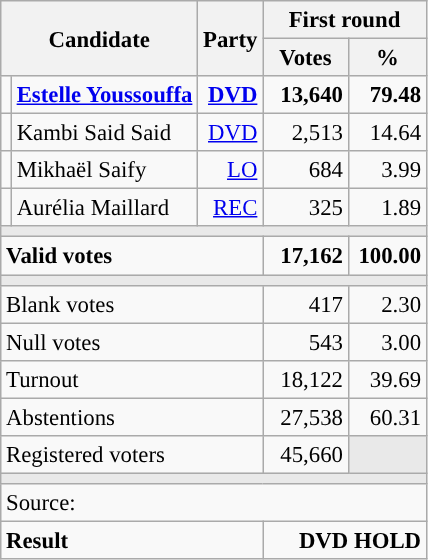<table class="wikitable" style="text-align:right;font-size:95%;">
<tr>
<th colspan="2" rowspan="2">Candidate</th>
<th colspan="1" rowspan="2">Party</th>
<th colspan="2">First round</th>
</tr>
<tr>
<th style="width:50px;">Votes</th>
<th style="width:45px;">%</th>
</tr>
<tr>
<td style="color:inherit;background:"></td>
<td style="text-align:left;"><strong><a href='#'>Estelle Youssouffa</a></strong></td>
<td><a href='#'><strong>DVD</strong></a></td>
<td><strong>13,640</strong></td>
<td><strong>79.48</strong></td>
</tr>
<tr>
<td style="color:inherit;background:"></td>
<td style="text-align:left;">Kambi Said Said</td>
<td><a href='#'>DVD</a></td>
<td>2,513</td>
<td>14.64</td>
</tr>
<tr>
<td style="color:inherit;background:"></td>
<td style="text-align:left;">Mikhaël Saify</td>
<td><a href='#'>LO</a></td>
<td>684</td>
<td>3.99</td>
</tr>
<tr>
<td style="color:inherit;background:"></td>
<td style="text-align:left;">Aurélia Maillard</td>
<td><a href='#'>REC</a></td>
<td>325</td>
<td>1.89</td>
</tr>
<tr>
<td colspan="5" style="background:#E9E9E9;"></td>
</tr>
<tr style="font-weight:bold;">
<td colspan="3" style="text-align:left;">Valid votes</td>
<td>17,162</td>
<td>100.00</td>
</tr>
<tr>
<td colspan="5" style="background:#E9E9E9;"></td>
</tr>
<tr>
<td colspan="3" style="text-align:left;">Blank votes</td>
<td>417</td>
<td>2.30</td>
</tr>
<tr>
<td colspan="3" style="text-align:left;">Null votes</td>
<td>543</td>
<td>3.00</td>
</tr>
<tr>
<td colspan="3" style="text-align:left;">Turnout</td>
<td>18,122</td>
<td>39.69</td>
</tr>
<tr>
<td colspan="3" style="text-align:left;">Abstentions</td>
<td>27,538</td>
<td>60.31</td>
</tr>
<tr>
<td colspan="3" style="text-align:left;">Registered voters</td>
<td>45,660</td>
<td style="background:#E9E9E9;"></td>
</tr>
<tr>
<td colspan="5" style="background:#E9E9E9;"></td>
</tr>
<tr>
<td colspan="5" style="text-align:left;">Source: </td>
</tr>
<tr style="font-weight:bold">
<td colspan="3" style="text-align:left;">Result</td>
<td colspan="4" style="background-color:">DVD HOLD</td>
</tr>
</table>
